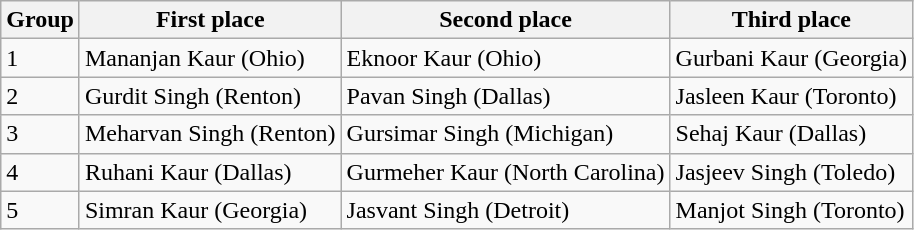<table class="wikitable">
<tr>
<th>Group</th>
<th>First place</th>
<th>Second place</th>
<th>Third place</th>
</tr>
<tr>
<td>1</td>
<td>Mananjan Kaur (Ohio)</td>
<td>Eknoor Kaur (Ohio)</td>
<td>Gurbani Kaur (Georgia)</td>
</tr>
<tr>
<td>2</td>
<td>Gurdit Singh (Renton)</td>
<td>Pavan Singh (Dallas)</td>
<td>Jasleen Kaur (Toronto)</td>
</tr>
<tr>
<td>3</td>
<td>Meharvan Singh (Renton)</td>
<td>Gursimar Singh (Michigan)</td>
<td>Sehaj Kaur (Dallas)</td>
</tr>
<tr>
<td>4</td>
<td>Ruhani Kaur (Dallas)</td>
<td>Gurmeher Kaur (North Carolina)</td>
<td>Jasjeev Singh (Toledo)</td>
</tr>
<tr>
<td>5</td>
<td>Simran Kaur (Georgia)</td>
<td>Jasvant Singh (Detroit)</td>
<td>Manjot Singh (Toronto)</td>
</tr>
</table>
